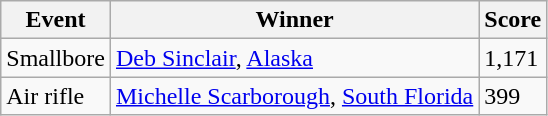<table class="wikitable sortable">
<tr>
<th>Event</th>
<th>Winner</th>
<th>Score</th>
</tr>
<tr>
<td>Smallbore</td>
<td><a href='#'>Deb Sinclair</a>, <a href='#'>Alaska</a></td>
<td>1,171</td>
</tr>
<tr>
<td>Air rifle</td>
<td><a href='#'>Michelle Scarborough</a>, <a href='#'>South Florida</a></td>
<td>399</td>
</tr>
</table>
